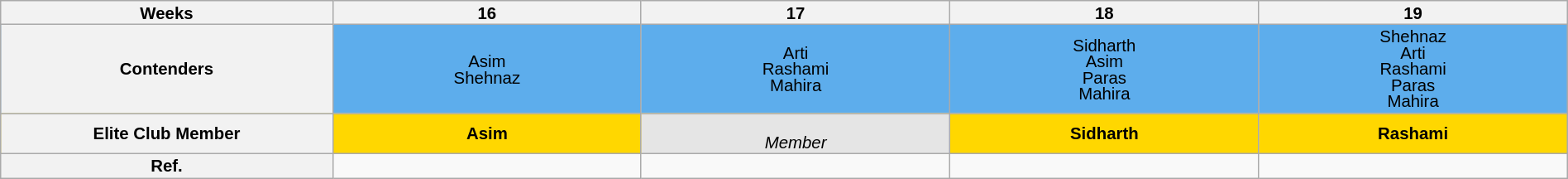<table class="wikitable" style="text-align:center; width:100%; font-size:85%; font-family: sans-serif; line-height:13px;">
<tr>
<th style="width: 5%;">Weeks</th>
<th style="width: 5%;">16</th>
<th style="width: 5%;">17</th>
<th style="width: 5%;">18</th>
<th style="width: 5%;">19</th>
</tr>
<tr style="background:#5DADEC;" |>
<th>Contenders</th>
<td>Asim<br> Shehnaz</td>
<td>Arti<br> Rashami<br> Mahira</td>
<td>Sidharth <br>Asim <br>Paras<br> Mahira</td>
<td>Shehnaz<br> Arti<br> Rashami<br> Paras<br> Mahira</td>
</tr>
<tr style="background:gold;" |>
<th>Elite Club Member</th>
<td><strong>Asim</strong></td>
<td style="background:#E5E5E5;"><em><br> Member</em></td>
<td><strong>Sidharth</strong></td>
<td><strong>Rashami</strong></td>
</tr>
<tr>
<th>Ref.</th>
<td></td>
<td></td>
<td></td>
<td></td>
</tr>
</table>
